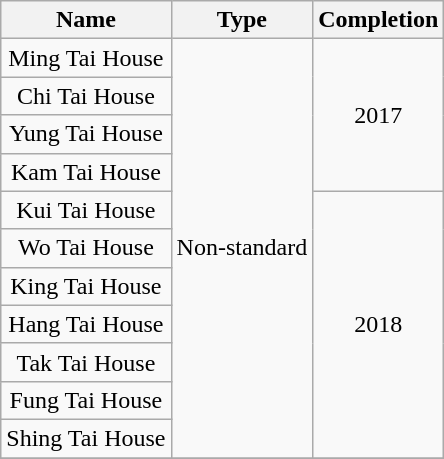<table class="wikitable" style="text-align: center">
<tr>
<th>Name</th>
<th>Type</th>
<th>Completion</th>
</tr>
<tr>
<td>Ming Tai House</td>
<td rowspan="11">Non-standard</td>
<td rowspan="4">2017</td>
</tr>
<tr>
<td>Chi Tai House</td>
</tr>
<tr>
<td>Yung Tai House</td>
</tr>
<tr>
<td>Kam Tai House</td>
</tr>
<tr>
<td>Kui Tai House</td>
<td rowspan="7">2018</td>
</tr>
<tr>
<td>Wo Tai House</td>
</tr>
<tr>
<td>King Tai House</td>
</tr>
<tr>
<td>Hang Tai House</td>
</tr>
<tr>
<td>Tak Tai House</td>
</tr>
<tr>
<td>Fung Tai House</td>
</tr>
<tr>
<td>Shing Tai House</td>
</tr>
<tr>
</tr>
</table>
